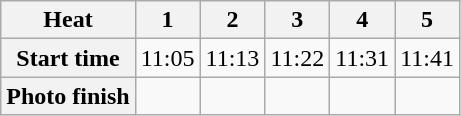<table class="wikitable" style="text-align:center">
<tr>
<th>Heat</th>
<th>1</th>
<th>2</th>
<th>3</th>
<th>4</th>
<th>5</th>
</tr>
<tr>
<th>Start time</th>
<td>11:05</td>
<td>11:13</td>
<td>11:22</td>
<td>11:31</td>
<td>11:41</td>
</tr>
<tr>
<th>Photo finish</th>
<td></td>
<td></td>
<td></td>
<td></td>
<td></td>
</tr>
</table>
